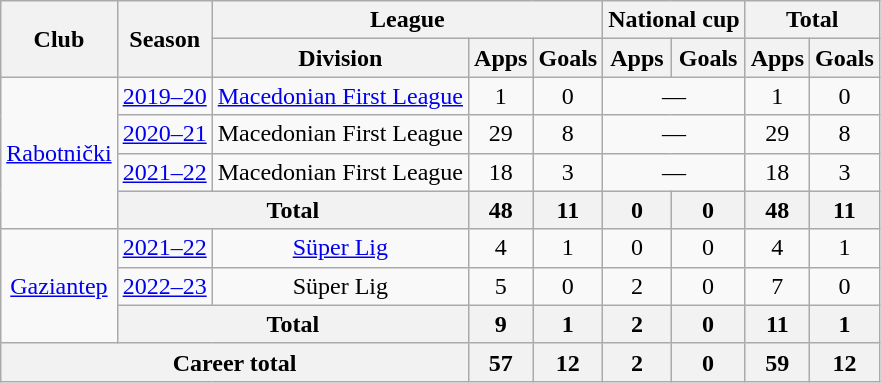<table class="wikitable" style="text-align:center">
<tr>
<th rowspan="2">Club</th>
<th rowspan="2">Season</th>
<th colspan="3">League</th>
<th colspan="2">National cup</th>
<th colspan="2">Total</th>
</tr>
<tr>
<th>Division</th>
<th>Apps</th>
<th>Goals</th>
<th>Apps</th>
<th>Goals</th>
<th>Apps</th>
<th>Goals</th>
</tr>
<tr>
<td rowspan="4"><a href='#'>Rabotnički</a></td>
<td><a href='#'>2019–20</a></td>
<td><a href='#'>Macedonian First League</a></td>
<td>1</td>
<td>0</td>
<td colspan="2">—</td>
<td>1</td>
<td>0</td>
</tr>
<tr>
<td><a href='#'>2020–21</a></td>
<td>Macedonian First League</td>
<td>29</td>
<td>8</td>
<td colspan="2">—</td>
<td>29</td>
<td>8</td>
</tr>
<tr>
<td><a href='#'>2021–22</a></td>
<td>Macedonian First League</td>
<td>18</td>
<td>3</td>
<td colspan="2">—</td>
<td>18</td>
<td>3</td>
</tr>
<tr>
<th colspan="2">Total</th>
<th>48</th>
<th>11</th>
<th>0</th>
<th>0</th>
<th>48</th>
<th>11</th>
</tr>
<tr>
<td rowspan="3"><a href='#'>Gaziantep</a></td>
<td><a href='#'>2021–22</a></td>
<td><a href='#'>Süper Lig</a></td>
<td>4</td>
<td>1</td>
<td>0</td>
<td>0</td>
<td>4</td>
<td>1</td>
</tr>
<tr>
<td><a href='#'>2022–23</a></td>
<td>Süper Lig</td>
<td>5</td>
<td>0</td>
<td>2</td>
<td>0</td>
<td>7</td>
<td>0</td>
</tr>
<tr>
<th colspan="2">Total</th>
<th>9</th>
<th>1</th>
<th>2</th>
<th>0</th>
<th>11</th>
<th>1</th>
</tr>
<tr>
<th colspan="3">Career total</th>
<th>57</th>
<th>12</th>
<th>2</th>
<th>0</th>
<th>59</th>
<th>12</th>
</tr>
</table>
